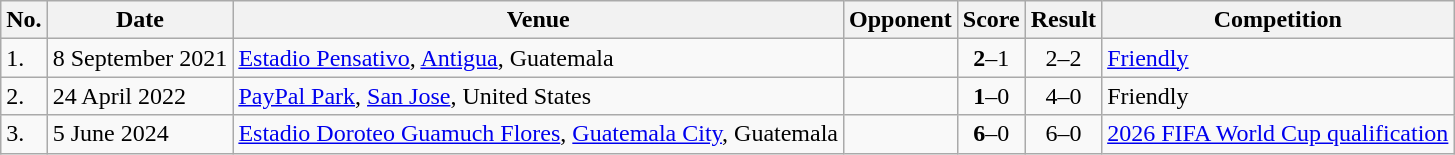<table class="wikitable">
<tr>
<th>No.</th>
<th>Date</th>
<th>Venue</th>
<th>Opponent</th>
<th>Score</th>
<th>Result</th>
<th>Competition</th>
</tr>
<tr>
<td>1.</td>
<td>8 September 2021</td>
<td><a href='#'>Estadio Pensativo</a>, <a href='#'>Antigua</a>, Guatemala</td>
<td></td>
<td align=center><strong>2</strong>–1</td>
<td align=center>2–2</td>
<td><a href='#'>Friendly</a></td>
</tr>
<tr>
<td>2.</td>
<td>24 April 2022</td>
<td><a href='#'>PayPal Park</a>, <a href='#'>San Jose</a>, United States</td>
<td></td>
<td align=center><strong>1</strong>–0</td>
<td align=center>4–0</td>
<td>Friendly</td>
</tr>
<tr>
<td>3.</td>
<td>5 June 2024</td>
<td><a href='#'>Estadio Doroteo Guamuch Flores</a>, <a href='#'>Guatemala City</a>, Guatemala</td>
<td></td>
<td align=center><strong>6</strong>–0</td>
<td align=center>6–0</td>
<td><a href='#'>2026 FIFA World Cup qualification</a></td>
</tr>
</table>
